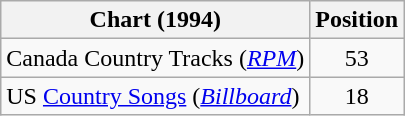<table class="wikitable sortable">
<tr>
<th scope="col">Chart (1994)</th>
<th scope="col">Position</th>
</tr>
<tr>
<td>Canada Country Tracks (<em><a href='#'>RPM</a></em>)</td>
<td align="center">53</td>
</tr>
<tr>
<td>US <a href='#'>Country Songs</a> (<em><a href='#'>Billboard</a></em>)</td>
<td align="center">18</td>
</tr>
</table>
